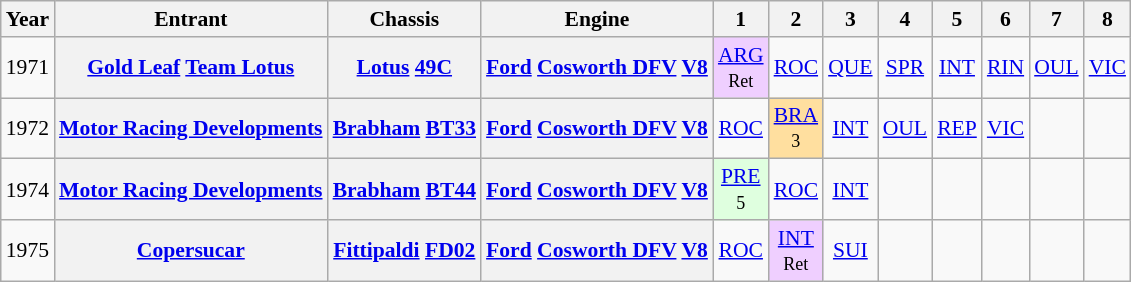<table class="wikitable" style="text-align:center; font-size:90%">
<tr>
<th>Year</th>
<th>Entrant</th>
<th>Chassis</th>
<th>Engine</th>
<th>1</th>
<th>2</th>
<th>3</th>
<th>4</th>
<th>5</th>
<th>6</th>
<th>7</th>
<th>8</th>
</tr>
<tr>
<td>1971</td>
<th><a href='#'>Gold Leaf</a> <a href='#'>Team Lotus</a></th>
<th><a href='#'>Lotus</a> <a href='#'>49C</a></th>
<th><a href='#'>Ford</a> <a href='#'>Cosworth DFV</a> <a href='#'>V8</a></th>
<td style="background:#EFCFFF;"><a href='#'>ARG</a><br><small>Ret</small></td>
<td><a href='#'>ROC</a></td>
<td><a href='#'>QUE</a></td>
<td><a href='#'>SPR</a></td>
<td><a href='#'>INT</a></td>
<td><a href='#'>RIN</a></td>
<td><a href='#'>OUL</a></td>
<td><a href='#'>VIC</a></td>
</tr>
<tr>
<td>1972</td>
<th><a href='#'>Motor Racing Developments</a></th>
<th><a href='#'>Brabham</a> <a href='#'>BT33</a></th>
<th><a href='#'>Ford</a> <a href='#'>Cosworth DFV</a> <a href='#'>V8</a></th>
<td><a href='#'>ROC</a></td>
<td style="background:#FFDF9F;"><a href='#'>BRA</a><br><small>3</small></td>
<td><a href='#'>INT</a></td>
<td><a href='#'>OUL</a></td>
<td><a href='#'>REP</a></td>
<td><a href='#'>VIC</a></td>
<td></td>
<td></td>
</tr>
<tr>
<td>1974</td>
<th><a href='#'>Motor Racing Developments</a></th>
<th><a href='#'>Brabham</a> <a href='#'>BT44</a></th>
<th><a href='#'>Ford</a> <a href='#'>Cosworth DFV</a> <a href='#'>V8</a></th>
<td style="background:#DFFFDF;"><a href='#'>PRE</a><br><small>5</small></td>
<td><a href='#'>ROC</a></td>
<td><a href='#'>INT</a></td>
<td></td>
<td></td>
<td></td>
<td></td>
<td></td>
</tr>
<tr>
<td>1975</td>
<th><a href='#'>Copersucar</a></th>
<th><a href='#'>Fittipaldi</a> <a href='#'>FD02</a></th>
<th><a href='#'>Ford</a> <a href='#'>Cosworth DFV</a> <a href='#'>V8</a></th>
<td><a href='#'>ROC</a></td>
<td style="background:#EFCFFF;"><a href='#'>INT</a><br><small>Ret</small></td>
<td><a href='#'>SUI</a></td>
<td></td>
<td></td>
<td></td>
<td></td>
<td></td>
</tr>
</table>
